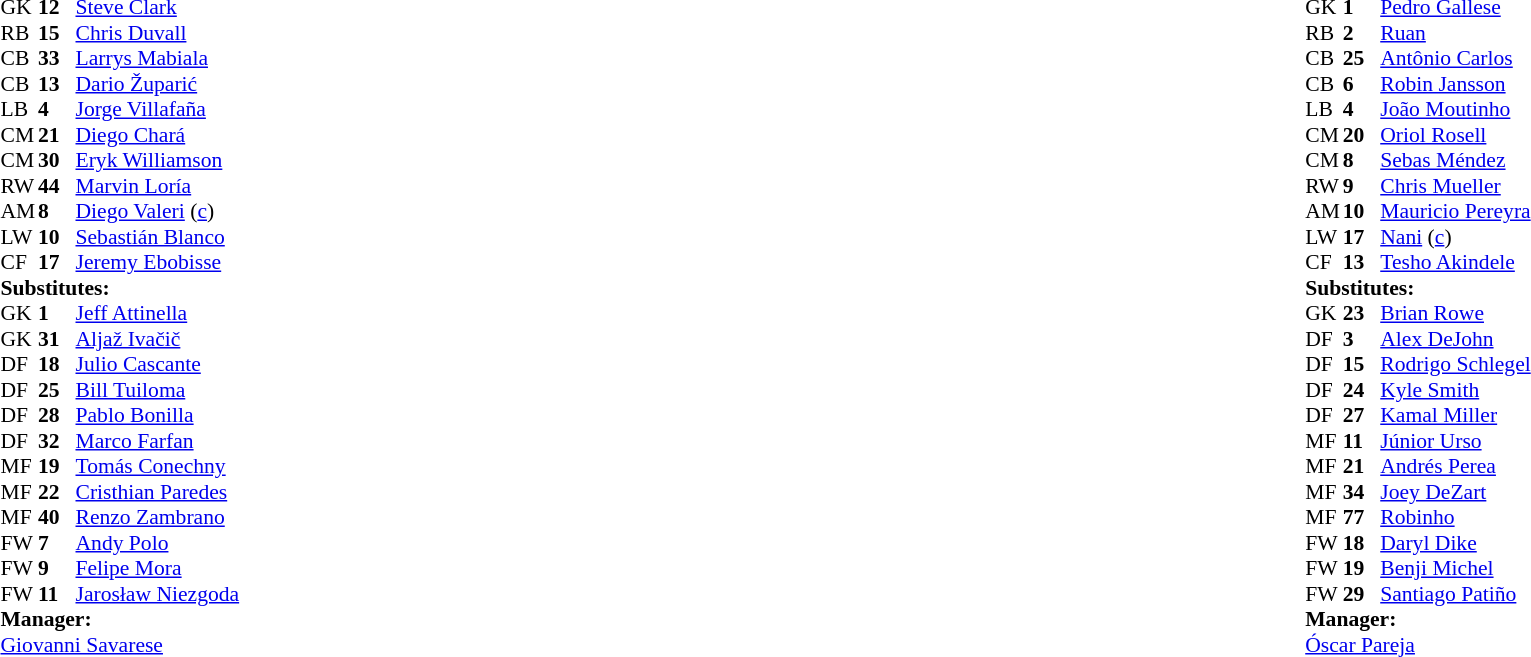<table width="100%">
<tr>
<td valign="top" width="40%"><br><table style="font-size:90%" cellspacing="0" cellpadding="0">
<tr>
<th width=25></th>
<th width=25></th>
</tr>
<tr>
<td>GK</td>
<td><strong>12</strong></td>
<td> <a href='#'>Steve Clark</a></td>
</tr>
<tr>
<td>RB</td>
<td><strong>15</strong></td>
<td> <a href='#'>Chris Duvall</a></td>
</tr>
<tr>
<td>CB</td>
<td><strong>33</strong></td>
<td> <a href='#'>Larrys Mabiala</a></td>
<td></td>
</tr>
<tr>
<td>CB</td>
<td><strong>13</strong></td>
<td> <a href='#'>Dario Župarić</a></td>
</tr>
<tr>
<td>LB</td>
<td><strong>4</strong></td>
<td> <a href='#'>Jorge Villafaña</a></td>
<td></td>
</tr>
<tr>
<td>CM</td>
<td><strong>21</strong></td>
<td> <a href='#'>Diego Chará</a></td>
<td></td>
</tr>
<tr>
<td>CM</td>
<td><strong>30</strong></td>
<td> <a href='#'>Eryk Williamson</a></td>
</tr>
<tr>
<td>RW</td>
<td><strong>44</strong></td>
<td> <a href='#'>Marvin Loría</a></td>
<td></td>
<td></td>
</tr>
<tr>
<td>AM</td>
<td><strong>8</strong></td>
<td> <a href='#'>Diego Valeri</a> (<a href='#'>c</a>)</td>
<td></td>
<td></td>
</tr>
<tr>
<td>LW</td>
<td><strong>10</strong></td>
<td> <a href='#'>Sebastián Blanco</a></td>
<td></td>
<td></td>
</tr>
<tr>
<td>CF</td>
<td><strong>17</strong></td>
<td> <a href='#'>Jeremy Ebobisse</a></td>
<td></td>
<td></td>
</tr>
<tr>
<td colspan=3><strong>Substitutes:</strong></td>
</tr>
<tr>
<td>GK</td>
<td><strong>1</strong></td>
<td> <a href='#'>Jeff Attinella</a></td>
</tr>
<tr>
<td>GK</td>
<td><strong>31</strong></td>
<td> <a href='#'>Aljaž Ivačič</a></td>
</tr>
<tr>
<td>DF</td>
<td><strong>18</strong></td>
<td> <a href='#'>Julio Cascante</a></td>
</tr>
<tr>
<td>DF</td>
<td><strong>25</strong></td>
<td> <a href='#'>Bill Tuiloma</a></td>
<td></td>
<td></td>
</tr>
<tr>
<td>DF</td>
<td><strong>28</strong></td>
<td> <a href='#'>Pablo Bonilla</a></td>
</tr>
<tr>
<td>DF</td>
<td><strong>32</strong></td>
<td> <a href='#'>Marco Farfan</a></td>
</tr>
<tr>
<td>MF</td>
<td><strong>19</strong></td>
<td> <a href='#'>Tomás Conechny</a></td>
</tr>
<tr>
<td>MF</td>
<td><strong>22</strong></td>
<td> <a href='#'>Cristhian Paredes</a></td>
</tr>
<tr>
<td>MF</td>
<td><strong>40</strong></td>
<td> <a href='#'>Renzo Zambrano</a></td>
</tr>
<tr>
<td>FW</td>
<td><strong>7</strong></td>
<td> <a href='#'>Andy Polo</a></td>
<td></td>
<td></td>
</tr>
<tr>
<td>FW</td>
<td><strong>9</strong></td>
<td> <a href='#'>Felipe Mora</a></td>
<td></td>
<td></td>
</tr>
<tr>
<td>FW</td>
<td><strong>11</strong></td>
<td> <a href='#'>Jarosław Niezgoda</a></td>
<td></td>
<td></td>
</tr>
<tr>
<td colspan=3><strong>Manager:</strong></td>
</tr>
<tr>
<td colspan=3> <a href='#'>Giovanni Savarese</a></td>
</tr>
</table>
</td>
<td valign="top"></td>
<td valign="top" width="50%"><br><table style="font-size:90%; margin:auto" cellspacing="0" cellpadding="0">
<tr>
<th width=25></th>
<th width=25></th>
</tr>
<tr>
<td>GK</td>
<td><strong>1</strong></td>
<td> <a href='#'>Pedro Gallese</a></td>
</tr>
<tr>
<td>RB</td>
<td><strong>2</strong></td>
<td> <a href='#'>Ruan</a></td>
<td></td>
<td></td>
</tr>
<tr>
<td>CB</td>
<td><strong>25</strong></td>
<td> <a href='#'>Antônio Carlos</a></td>
<td></td>
</tr>
<tr>
<td>CB</td>
<td><strong>6</strong></td>
<td> <a href='#'>Robin Jansson</a></td>
</tr>
<tr>
<td>LB</td>
<td><strong>4</strong></td>
<td> <a href='#'>João Moutinho</a></td>
<td></td>
</tr>
<tr>
<td>CM</td>
<td><strong>20</strong></td>
<td> <a href='#'>Oriol Rosell</a></td>
<td></td>
<td></td>
</tr>
<tr>
<td>CM</td>
<td><strong>8</strong></td>
<td> <a href='#'>Sebas Méndez</a></td>
<td></td>
<td></td>
</tr>
<tr>
<td>RW</td>
<td><strong>9</strong></td>
<td> <a href='#'>Chris Mueller</a></td>
<td></td>
<td></td>
</tr>
<tr>
<td>AM</td>
<td><strong>10</strong></td>
<td> <a href='#'>Mauricio Pereyra</a></td>
</tr>
<tr>
<td>LW</td>
<td><strong>17</strong></td>
<td> <a href='#'>Nani</a> (<a href='#'>c</a>)</td>
<td></td>
</tr>
<tr>
<td>CF</td>
<td><strong>13</strong></td>
<td> <a href='#'>Tesho Akindele</a></td>
<td></td>
<td></td>
</tr>
<tr>
<td colspan=3><strong>Substitutes:</strong></td>
</tr>
<tr>
<td>GK</td>
<td><strong>23</strong></td>
<td> <a href='#'>Brian Rowe</a></td>
</tr>
<tr>
<td>DF</td>
<td><strong>3</strong></td>
<td> <a href='#'>Alex DeJohn</a></td>
</tr>
<tr>
<td>DF</td>
<td><strong>15</strong></td>
<td> <a href='#'>Rodrigo Schlegel</a></td>
</tr>
<tr>
<td>DF</td>
<td><strong>24</strong></td>
<td> <a href='#'>Kyle Smith</a></td>
<td></td>
<td></td>
</tr>
<tr>
<td>DF</td>
<td><strong>27</strong></td>
<td> <a href='#'>Kamal Miller</a></td>
</tr>
<tr>
<td>MF</td>
<td><strong>11</strong></td>
<td> <a href='#'>Júnior Urso</a></td>
<td></td>
<td></td>
</tr>
<tr>
<td>MF</td>
<td><strong>21</strong></td>
<td> <a href='#'>Andrés Perea</a></td>
</tr>
<tr>
<td>MF</td>
<td><strong>34</strong></td>
<td> <a href='#'>Joey DeZart</a></td>
</tr>
<tr>
<td>MF</td>
<td><strong>77</strong></td>
<td> <a href='#'>Robinho</a></td>
</tr>
<tr>
<td>FW</td>
<td><strong>18</strong></td>
<td> <a href='#'>Daryl Dike</a></td>
<td></td>
<td></td>
</tr>
<tr>
<td>FW</td>
<td><strong>19</strong></td>
<td> <a href='#'>Benji Michel</a></td>
<td></td>
<td></td>
</tr>
<tr>
<td>FW</td>
<td><strong>29</strong></td>
<td> <a href='#'>Santiago Patiño</a></td>
<td></td>
<td></td>
</tr>
<tr>
<td colspan=3><strong>Manager:</strong></td>
</tr>
<tr>
<td colspan=3> <a href='#'>Óscar Pareja</a></td>
</tr>
</table>
</td>
</tr>
</table>
